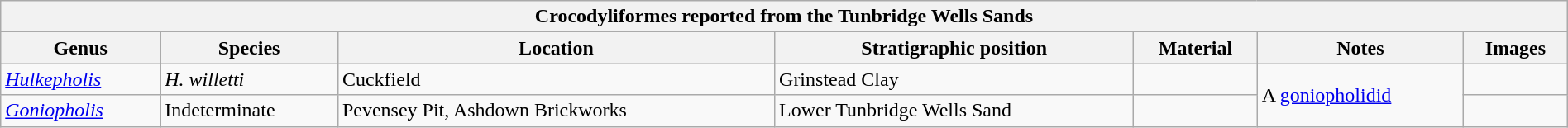<table class="wikitable" width="100%" align="center">
<tr>
<th colspan="7" align="center"><strong>Crocodyliformes reported from the Tunbridge Wells Sands</strong></th>
</tr>
<tr>
<th>Genus</th>
<th>Species</th>
<th>Location</th>
<th>Stratigraphic position</th>
<th>Material</th>
<th>Notes</th>
<th>Images</th>
</tr>
<tr>
<td><em><a href='#'>Hulkepholis</a></em></td>
<td><em>H. willetti</em></td>
<td>Cuckfield</td>
<td>Grinstead Clay</td>
<td></td>
<td rowspan="2">A <a href='#'>goniopholidid</a></td>
<td></td>
</tr>
<tr>
<td><em><a href='#'>Goniopholis</a></em></td>
<td>Indeterminate</td>
<td>Pevensey Pit, Ashdown Brickworks</td>
<td>Lower Tunbridge Wells Sand</td>
<td></td>
<td></td>
</tr>
</table>
